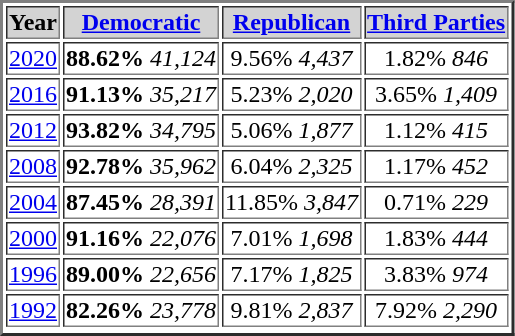<table border = "2">
<tr style="background:lightgrey;">
<th>Year</th>
<th><a href='#'>Democratic</a></th>
<th><a href='#'>Republican</a></th>
<th><a href='#'>Third Parties</a></th>
</tr>
<tr>
<td align="center" ><a href='#'>2020</a></td>
<td align="center" ><strong>88.62%</strong> <em>41,124</em></td>
<td align="center" >9.56% <em>4,437</em></td>
<td align="center" >1.82% <em>846</em></td>
</tr>
<tr>
<td align="center" ><a href='#'>2016</a></td>
<td align="center" ><strong>91.13%</strong> <em>35,217</em></td>
<td align="center" >5.23% <em>2,020</em></td>
<td align="center" >3.65% <em>1,409</em></td>
</tr>
<tr>
<td align="center" ><a href='#'>2012</a></td>
<td align="center" ><strong>93.82%</strong> <em>34,795</em></td>
<td align="center" >5.06% <em>1,877</em></td>
<td align="center" >1.12% <em>415</em></td>
</tr>
<tr>
<td align="center" ><a href='#'>2008</a></td>
<td align="center" ><strong>92.78%</strong> <em>35,962</em></td>
<td align="center" >6.04% <em>2,325</em></td>
<td align="center" >1.17% <em>452</em></td>
</tr>
<tr>
<td align="center" ><a href='#'>2004</a></td>
<td align="center" ><strong>87.45%</strong> <em>28,391</em></td>
<td align="center" >11.85% <em>3,847</em></td>
<td align="center" >0.71% <em>229</em></td>
</tr>
<tr>
<td align="center" ><a href='#'>2000</a></td>
<td align="center" ><strong>91.16%</strong> <em>22,076</em></td>
<td align="center" >7.01% <em>1,698</em></td>
<td align="center" >1.83% <em>444</em></td>
</tr>
<tr>
<td align="center" ><a href='#'>1996</a></td>
<td align="center" ><strong>89.00%</strong> <em>22,656</em></td>
<td align="center" >7.17% <em>1,825</em></td>
<td align="center" >3.83% <em>974</em></td>
</tr>
<tr>
<td align="center" ><a href='#'>1992</a></td>
<td align="center" ><strong>82.26%</strong> <em>23,778</em></td>
<td align="center" >9.81% <em>2,837</em></td>
<td align="center" >7.92% <em>2,290</em></td>
</tr>
<tr>
</tr>
</table>
